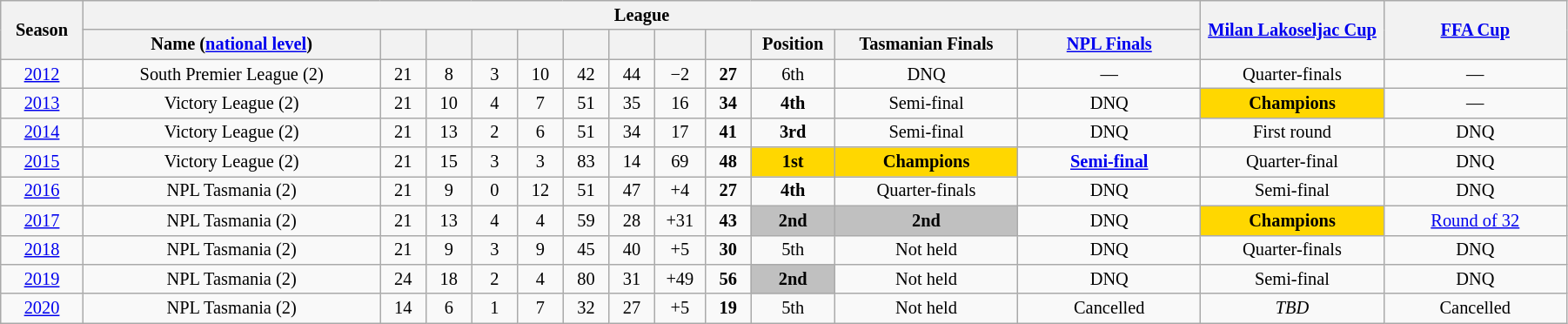<table class="wikitable" style="text-align:center; font-size:85%;width:95%; text-align:center">
<tr>
<th rowspan=2 width=3%>Season</th>
<th rowspan=1 colspan=12 width=28%>League</th>
<th rowspan=2 width=8%><a href='#'>Milan Lakoseljac Cup</a></th>
<th rowspan=2 width=8%><a href='#'>FFA Cup</a></th>
</tr>
<tr>
<th width=13%>Name (<a href='#'>national level</a>)</th>
<th width=2%></th>
<th width=2%></th>
<th width=2%></th>
<th width=2%></th>
<th width=2%></th>
<th width=2%></th>
<th width=2%></th>
<th width=2%></th>
<th width=2%>Position</th>
<th width=8%>Tasmanian Finals</th>
<th width=8%><a href='#'>NPL Finals</a></th>
</tr>
<tr>
<td><a href='#'>2012</a></td>
<td>South Premier League (2)</td>
<td>21</td>
<td>8</td>
<td>3</td>
<td>10</td>
<td>42</td>
<td>44</td>
<td>−2</td>
<td><strong>27</strong></td>
<td>6th</td>
<td>DNQ</td>
<td>—</td>
<td>Quarter-finals</td>
<td>—</td>
</tr>
<tr>
<td><a href='#'>2013</a></td>
<td>Victory League (2)</td>
<td>21</td>
<td>10</td>
<td>4</td>
<td>7</td>
<td>51</td>
<td>35</td>
<td>16</td>
<td><strong>34</strong></td>
<td><strong>4th</strong></td>
<td>Semi-final</td>
<td>DNQ</td>
<td bgcolor=gold><strong>Champions</strong></td>
<td>—</td>
</tr>
<tr>
<td><a href='#'>2014</a></td>
<td>Victory League (2)</td>
<td>21</td>
<td>13</td>
<td>2</td>
<td>6</td>
<td>51</td>
<td>34</td>
<td>17</td>
<td><strong>41</strong></td>
<td><strong>3rd</strong></td>
<td>Semi-final</td>
<td>DNQ</td>
<td>First round</td>
<td>DNQ</td>
</tr>
<tr>
<td><a href='#'>2015</a></td>
<td>Victory League (2)</td>
<td>21</td>
<td>15</td>
<td>3</td>
<td>3</td>
<td>83</td>
<td>14</td>
<td>69</td>
<td><strong>48</strong></td>
<td bgcolor=gold><strong>1st</strong></td>
<td bgcolor=gold><strong>Champions</strong></td>
<td><strong><a href='#'>Semi-final</a></strong></td>
<td>Quarter-final</td>
<td>DNQ</td>
</tr>
<tr>
<td><a href='#'>2016</a></td>
<td>NPL Tasmania (2)</td>
<td>21</td>
<td>9</td>
<td>0</td>
<td>12</td>
<td>51</td>
<td>47</td>
<td>+4</td>
<td><strong>27</strong></td>
<td><strong>4th</strong></td>
<td>Quarter-finals</td>
<td>DNQ</td>
<td>Semi-final</td>
<td>DNQ</td>
</tr>
<tr>
<td><a href='#'>2017</a></td>
<td>NPL Tasmania (2)</td>
<td>21</td>
<td>13</td>
<td>4</td>
<td>4</td>
<td>59</td>
<td>28</td>
<td>+31</td>
<td><strong>43</strong></td>
<td bgcolor=silver><strong>2nd</strong></td>
<td bgcolor=silver><strong>2nd</strong></td>
<td>DNQ</td>
<td bgcolor=gold><strong>Champions</strong></td>
<td><a href='#'>Round of 32</a></td>
</tr>
<tr>
<td><a href='#'>2018</a></td>
<td>NPL Tasmania (2)</td>
<td>21</td>
<td>9</td>
<td>3</td>
<td>9</td>
<td>45</td>
<td>40</td>
<td>+5</td>
<td><strong>30</strong></td>
<td>5th</td>
<td>Not held</td>
<td>DNQ</td>
<td>Quarter-finals</td>
<td>DNQ</td>
</tr>
<tr>
<td><a href='#'>2019</a></td>
<td>NPL Tasmania (2)</td>
<td>24</td>
<td>18</td>
<td>2</td>
<td>4</td>
<td>80</td>
<td>31</td>
<td>+49</td>
<td><strong>56</strong></td>
<td bgcolor=silver><strong>2nd</strong></td>
<td>Not held</td>
<td>DNQ</td>
<td>Semi-final</td>
<td>DNQ</td>
</tr>
<tr>
<td><a href='#'>2020</a></td>
<td>NPL Tasmania (2)</td>
<td>14</td>
<td>6</td>
<td>1</td>
<td>7</td>
<td>32</td>
<td>27</td>
<td>+5</td>
<td><strong>19</strong></td>
<td>5th</td>
<td>Not held</td>
<td>Cancelled</td>
<td><em>TBD</em></td>
<td>Cancelled</td>
</tr>
</table>
